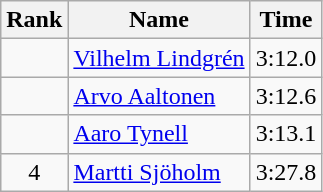<table class="wikitable" style="text-align:center">
<tr>
<th>Rank</th>
<th>Name</th>
<th>Time</th>
</tr>
<tr>
<td></td>
<td align=left><a href='#'>Vilhelm Lindgrén</a></td>
<td>3:12.0</td>
</tr>
<tr>
<td></td>
<td align=left><a href='#'>Arvo Aaltonen</a></td>
<td>3:12.6</td>
</tr>
<tr>
<td></td>
<td align=left><a href='#'>Aaro Tynell</a></td>
<td>3:13.1</td>
</tr>
<tr>
<td>4</td>
<td align=left><a href='#'>Martti Sjöholm</a></td>
<td>3:27.8</td>
</tr>
</table>
